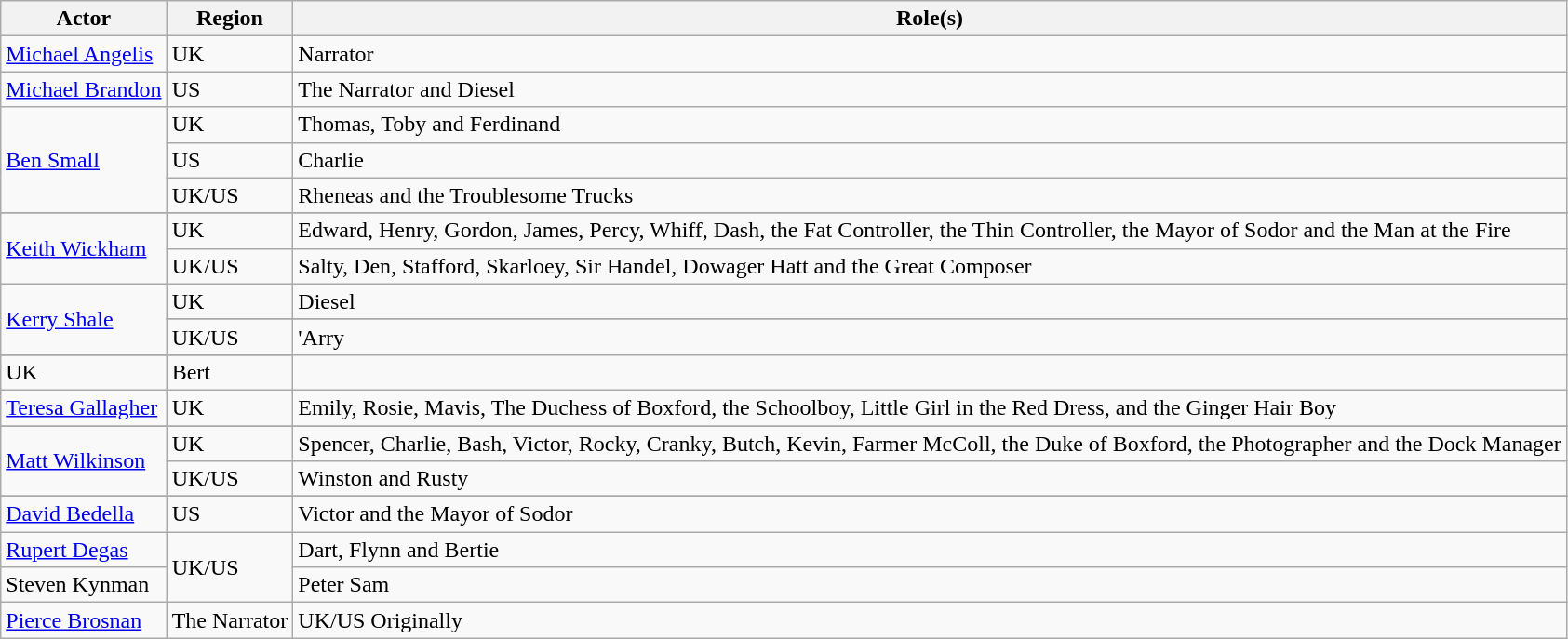<table class="wikitable">
<tr>
<th>Actor</th>
<th>Region</th>
<th>Role(s)</th>
</tr>
<tr>
<td><a href='#'>Michael Angelis</a></td>
<td>UK</td>
<td>Narrator</td>
</tr>
<tr>
<td><a href='#'>Michael Brandon</a></td>
<td>US</td>
<td>The Narrator and Diesel</td>
</tr>
<tr>
<td rowspan = "3"><a href='#'>Ben Small</a></td>
<td>UK</td>
<td>Thomas, Toby and Ferdinand</td>
</tr>
<tr>
<td>US</td>
<td>Charlie</td>
</tr>
<tr>
<td>UK/US</td>
<td>Rheneas and the Troublesome Trucks</td>
</tr>
<tr>
</tr>
<tr>
<td rowspan="2"><a href='#'>Keith Wickham</a></td>
<td>UK</td>
<td>Edward, Henry, Gordon, James, Percy, Whiff, Dash, the Fat Controller, the Thin Controller, the Mayor of Sodor and the Man at the Fire</td>
</tr>
<tr>
<td>UK/US</td>
<td>Salty, Den, Stafford, Skarloey, Sir Handel, Dowager Hatt and the Great Composer</td>
</tr>
<tr>
<td rowspan="3"><a href='#'>Kerry Shale</a></td>
<td>UK</td>
<td>Diesel</td>
</tr>
<tr>
</tr>
<tr>
<td>UK/US</td>
<td>'Arry</td>
</tr>
<tr>
</tr>
<tr>
<td>UK</td>
<td>Bert</td>
</tr>
<tr>
<td><a href='#'>Teresa Gallagher</a></td>
<td>UK</td>
<td>Emily, Rosie, Mavis, The Duchess of Boxford, the Schoolboy, Little Girl in the Red Dress, and the Ginger Hair Boy</td>
</tr>
<tr>
</tr>
<tr>
<td rowspan = "2"><a href='#'>Matt Wilkinson</a></td>
<td>UK</td>
<td>Spencer, Charlie, Bash, Victor, Rocky, Cranky, Butch, Kevin, Farmer McColl, the Duke of Boxford, the Photographer and the Dock Manager</td>
</tr>
<tr>
<td>UK/US</td>
<td>Winston and Rusty</td>
</tr>
<tr>
</tr>
<tr>
<td><a href='#'>David Bedella</a></td>
<td>US</td>
<td>Victor and the Mayor of Sodor</td>
</tr>
<tr>
<td><a href='#'>Rupert Degas</a></td>
<td rowspan = "2">UK/US</td>
<td>Dart, Flynn and Bertie</td>
</tr>
<tr>
<td>Steven Kynman</td>
<td>Peter Sam</td>
</tr>
<tr>
<td><a href='#'>Pierce Brosnan</a></td>
<td>The Narrator</td>
<td>UK/US Originally</td>
</tr>
</table>
